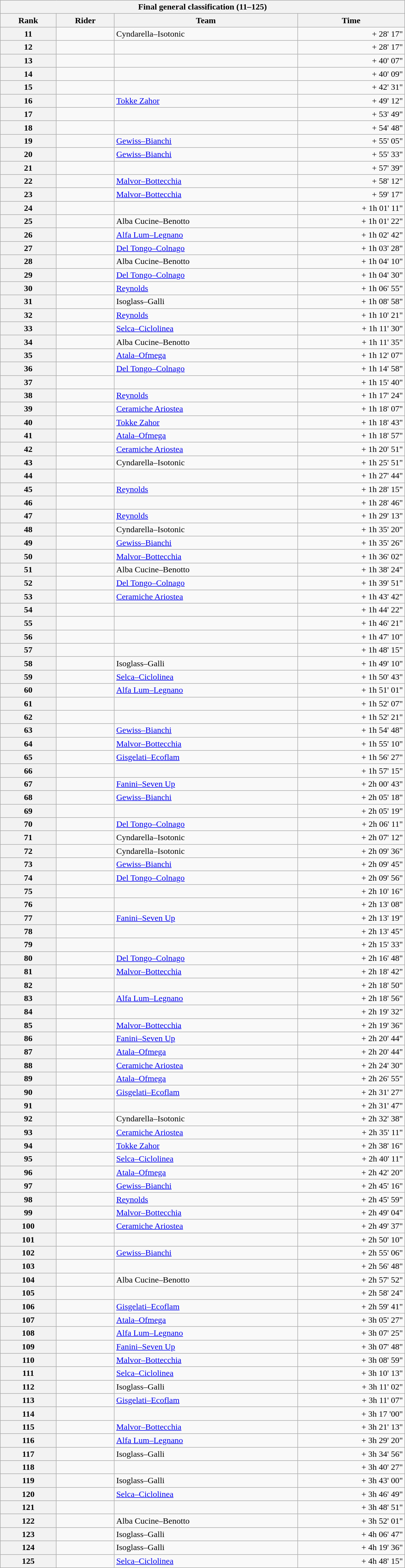<table class="collapsible collapsed wikitable" style="width:48em;margin-top:-1px;">
<tr>
<th scope="col" colspan="4">Final general classification (11–125)</th>
</tr>
<tr>
<th scope="col">Rank</th>
<th scope="col">Rider</th>
<th scope="col">Team</th>
<th scope="col">Time</th>
</tr>
<tr>
<th scope="row">11</th>
<td></td>
<td>Cyndarella–Isotonic</td>
<td align=right>+ 28' 17"</td>
</tr>
<tr>
<th scope="row">12</th>
<td></td>
<td></td>
<td align=right>+ 28' 17"</td>
</tr>
<tr>
<th scope="row">13</th>
<td></td>
<td></td>
<td align=right>+ 40' 07"</td>
</tr>
<tr>
<th scope="row">14</th>
<td></td>
<td></td>
<td align=right>+ 40' 09"</td>
</tr>
<tr>
<th scope="row">15</th>
<td></td>
<td></td>
<td align=right>+ 42' 31"</td>
</tr>
<tr>
<th scope="row">16</th>
<td></td>
<td><a href='#'>Tokke Zahor</a></td>
<td align=right>+ 49' 12"</td>
</tr>
<tr>
<th scope="row">17</th>
<td></td>
<td></td>
<td align=right>+ 53' 49"</td>
</tr>
<tr>
<th scope="row">18</th>
<td></td>
<td></td>
<td align=right>+ 54' 48"</td>
</tr>
<tr>
<th scope="row">19</th>
<td></td>
<td><a href='#'>Gewiss–Bianchi</a></td>
<td align=right>+ 55' 05"</td>
</tr>
<tr>
<th scope="row">20</th>
<td></td>
<td><a href='#'>Gewiss–Bianchi</a></td>
<td align=right>+ 55' 33"</td>
</tr>
<tr>
<th scope="row">21</th>
<td></td>
<td></td>
<td align=right>+ 57' 39"</td>
</tr>
<tr>
<th scope="row">22</th>
<td></td>
<td><a href='#'>Malvor–Bottecchia</a></td>
<td align=right>+ 58' 12"</td>
</tr>
<tr>
<th scope="row">23</th>
<td></td>
<td><a href='#'>Malvor–Bottecchia</a></td>
<td align=right>+ 59' 17"</td>
</tr>
<tr>
<th scope="row">24</th>
<td></td>
<td></td>
<td align=right>+ 1h 01' 11"</td>
</tr>
<tr>
<th scope="row">25</th>
<td></td>
<td>Alba Cucine–Benotto</td>
<td align=right>+ 1h 01' 22"</td>
</tr>
<tr>
<th scope="row">26</th>
<td></td>
<td><a href='#'>Alfa Lum–Legnano</a></td>
<td align=right>+ 1h 02' 42"</td>
</tr>
<tr>
<th scope="row">27</th>
<td></td>
<td><a href='#'>Del Tongo–Colnago</a></td>
<td align=right>+ 1h 03' 28"</td>
</tr>
<tr>
<th scope="row">28</th>
<td></td>
<td>Alba Cucine–Benotto</td>
<td align=right>+ 1h 04' 10"</td>
</tr>
<tr>
<th scope="row">29</th>
<td></td>
<td><a href='#'>Del Tongo–Colnago</a></td>
<td align=right>+ 1h 04' 30"</td>
</tr>
<tr>
<th scope="row">30</th>
<td></td>
<td><a href='#'>Reynolds</a></td>
<td align=right>+ 1h 06' 55"</td>
</tr>
<tr>
<th scope="row">31</th>
<td></td>
<td>Isoglass–Galli</td>
<td align=right>+ 1h 08' 58"</td>
</tr>
<tr>
<th scope="row">32</th>
<td></td>
<td><a href='#'>Reynolds</a></td>
<td align=right>+ 1h 10' 21"</td>
</tr>
<tr>
<th scope="row">33</th>
<td></td>
<td><a href='#'>Selca–Ciclolinea</a></td>
<td align=right>+ 1h 11' 30"</td>
</tr>
<tr>
<th scope="row">34</th>
<td></td>
<td>Alba Cucine–Benotto</td>
<td align=right>+ 1h 11' 35"</td>
</tr>
<tr>
<th scope="row">35</th>
<td></td>
<td><a href='#'>Atala–Ofmega</a></td>
<td align=right>+ 1h 12' 07"</td>
</tr>
<tr>
<th scope="row">36</th>
<td></td>
<td><a href='#'>Del Tongo–Colnago</a></td>
<td align=right>+ 1h 14' 58"</td>
</tr>
<tr>
<th scope="row">37</th>
<td></td>
<td></td>
<td align=right>+ 1h 15' 40"</td>
</tr>
<tr>
<th scope="row">38</th>
<td></td>
<td><a href='#'>Reynolds</a></td>
<td align=right>+ 1h 17' 24"</td>
</tr>
<tr>
<th scope="row">39</th>
<td></td>
<td><a href='#'>Ceramiche Ariostea</a></td>
<td align=right>+ 1h 18' 07"</td>
</tr>
<tr>
<th scope="row">40</th>
<td></td>
<td><a href='#'>Tokke Zahor</a></td>
<td align=right>+ 1h 18' 43"</td>
</tr>
<tr>
<th scope="row">41</th>
<td></td>
<td><a href='#'>Atala–Ofmega</a></td>
<td align=right>+ 1h 18' 57"</td>
</tr>
<tr>
<th scope="row">42</th>
<td></td>
<td><a href='#'>Ceramiche Ariostea</a></td>
<td align=right>+ 1h 20' 51"</td>
</tr>
<tr>
<th scope="row">43</th>
<td></td>
<td>Cyndarella–Isotonic</td>
<td align=right>+ 1h 25' 51"</td>
</tr>
<tr>
<th scope="row">44</th>
<td></td>
<td></td>
<td align=right>+ 1h 27' 44"</td>
</tr>
<tr>
<th scope="row">45</th>
<td></td>
<td><a href='#'>Reynolds</a></td>
<td align=right>+ 1h 28' 15"</td>
</tr>
<tr>
<th scope="row">46</th>
<td></td>
<td></td>
<td align=right>+ 1h 28' 46"</td>
</tr>
<tr>
<th scope="row">47</th>
<td></td>
<td><a href='#'>Reynolds</a></td>
<td align=right>+ 1h 29' 13"</td>
</tr>
<tr>
<th scope="row">48</th>
<td></td>
<td>Cyndarella–Isotonic</td>
<td align=right>+ 1h 35' 20"</td>
</tr>
<tr>
<th scope="row">49</th>
<td></td>
<td><a href='#'>Gewiss–Bianchi</a></td>
<td align=right>+ 1h 35' 26"</td>
</tr>
<tr>
<th scope="row">50</th>
<td></td>
<td><a href='#'>Malvor–Bottecchia</a></td>
<td align=right>+ 1h 36' 02"</td>
</tr>
<tr>
<th scope="row">51</th>
<td></td>
<td>Alba Cucine–Benotto</td>
<td align=right>+ 1h 38' 24"</td>
</tr>
<tr>
<th scope="row">52</th>
<td></td>
<td><a href='#'>Del Tongo–Colnago</a></td>
<td align=right>+ 1h 39' 51"</td>
</tr>
<tr>
<th scope="row">53</th>
<td></td>
<td><a href='#'>Ceramiche Ariostea</a></td>
<td align=right>+ 1h 43' 42"</td>
</tr>
<tr>
<th scope="row">54</th>
<td></td>
<td></td>
<td align=right>+ 1h 44' 22"</td>
</tr>
<tr>
<th scope="row">55</th>
<td></td>
<td></td>
<td align=right>+ 1h 46' 21"</td>
</tr>
<tr>
<th scope="row">56</th>
<td></td>
<td></td>
<td align=right>+ 1h 47' 10"</td>
</tr>
<tr>
<th scope="row">57</th>
<td></td>
<td></td>
<td align=right>+ 1h 48' 15"</td>
</tr>
<tr>
<th scope="row">58</th>
<td></td>
<td>Isoglass–Galli</td>
<td align=right>+ 1h 49' 10"</td>
</tr>
<tr>
<th scope="row">59</th>
<td></td>
<td><a href='#'>Selca–Ciclolinea</a></td>
<td align=right>+ 1h 50' 43"</td>
</tr>
<tr>
<th scope="row">60</th>
<td></td>
<td><a href='#'>Alfa Lum–Legnano</a></td>
<td align=right>+ 1h 51' 01"</td>
</tr>
<tr>
<th scope="row">61</th>
<td></td>
<td></td>
<td align=right>+ 1h 52' 07"</td>
</tr>
<tr>
<th scope="row">62</th>
<td></td>
<td></td>
<td align=right>+ 1h 52' 21"</td>
</tr>
<tr>
<th scope="row">63</th>
<td></td>
<td><a href='#'>Gewiss–Bianchi</a></td>
<td align=right>+ 1h 54' 48"</td>
</tr>
<tr>
<th scope="row">64</th>
<td></td>
<td><a href='#'>Malvor–Bottecchia</a></td>
<td align=right>+ 1h 55' 10"</td>
</tr>
<tr>
<th scope="row">65</th>
<td> </td>
<td><a href='#'>Gisgelati–Ecoflam</a></td>
<td align=right>+ 1h 56' 27"</td>
</tr>
<tr>
<th scope="row">66</th>
<td></td>
<td></td>
<td align=right>+ 1h 57' 15"</td>
</tr>
<tr>
<th scope="row">67</th>
<td></td>
<td><a href='#'>Fanini–Seven Up</a></td>
<td align=right>+ 2h 00' 43"</td>
</tr>
<tr>
<th scope="row">68</th>
<td></td>
<td><a href='#'>Gewiss–Bianchi</a></td>
<td align=right>+ 2h 05' 18"</td>
</tr>
<tr>
<th scope="row">69</th>
<td></td>
<td></td>
<td align=right>+ 2h 05' 19"</td>
</tr>
<tr>
<th scope="row">70</th>
<td></td>
<td><a href='#'>Del Tongo–Colnago</a></td>
<td align=right>+ 2h 06' 11"</td>
</tr>
<tr>
<th scope="row">71</th>
<td></td>
<td>Cyndarella–Isotonic</td>
<td align=right>+ 2h 07' 12"</td>
</tr>
<tr>
<th scope="row">72</th>
<td></td>
<td>Cyndarella–Isotonic</td>
<td align=right>+ 2h 09' 36"</td>
</tr>
<tr>
<th scope="row">73</th>
<td></td>
<td><a href='#'>Gewiss–Bianchi</a></td>
<td align=right>+ 2h 09' 45"</td>
</tr>
<tr>
<th scope="row">74</th>
<td></td>
<td><a href='#'>Del Tongo–Colnago</a></td>
<td align=right>+ 2h 09' 56"</td>
</tr>
<tr>
<th scope="row">75</th>
<td></td>
<td></td>
<td align=right>+ 2h 10' 16"</td>
</tr>
<tr>
<th scope="row">76</th>
<td></td>
<td></td>
<td align=right>+ 2h 13' 08"</td>
</tr>
<tr>
<th scope="row">77</th>
<td></td>
<td><a href='#'>Fanini–Seven Up</a></td>
<td align=right>+ 2h 13' 19"</td>
</tr>
<tr>
<th scope="row">78</th>
<td></td>
<td></td>
<td align=right>+ 2h 13' 45"</td>
</tr>
<tr>
<th scope="row">79</th>
<td></td>
<td></td>
<td align=right>+ 2h 15' 33"</td>
</tr>
<tr>
<th scope="row">80</th>
<td></td>
<td><a href='#'>Del Tongo–Colnago</a></td>
<td align=right>+ 2h 16' 48"</td>
</tr>
<tr>
<th scope="row">81</th>
<td></td>
<td><a href='#'>Malvor–Bottecchia</a></td>
<td align=right>+ 2h 18' 42"</td>
</tr>
<tr>
<th scope="row">82</th>
<td></td>
<td></td>
<td align=right>+ 2h 18' 50"</td>
</tr>
<tr>
<th scope="row">83</th>
<td></td>
<td><a href='#'>Alfa Lum–Legnano</a></td>
<td align=right>+ 2h 18' 56"</td>
</tr>
<tr>
<th scope="row">84</th>
<td></td>
<td></td>
<td align=right>+ 2h 19' 32"</td>
</tr>
<tr>
<th scope="row">85</th>
<td></td>
<td><a href='#'>Malvor–Bottecchia</a></td>
<td align=right>+ 2h 19' 36"</td>
</tr>
<tr>
<th scope="row">86</th>
<td></td>
<td><a href='#'>Fanini–Seven Up</a></td>
<td align=right>+ 2h 20' 44"</td>
</tr>
<tr>
<th scope="row">87</th>
<td></td>
<td><a href='#'>Atala–Ofmega</a></td>
<td align=right>+ 2h 20' 44"</td>
</tr>
<tr>
<th scope="row">88</th>
<td></td>
<td><a href='#'>Ceramiche Ariostea</a></td>
<td align=right>+ 2h 24' 30"</td>
</tr>
<tr>
<th scope="row">89</th>
<td></td>
<td><a href='#'>Atala–Ofmega</a></td>
<td align=right>+ 2h 26' 55"</td>
</tr>
<tr>
<th scope="row">90</th>
<td></td>
<td><a href='#'>Gisgelati–Ecoflam</a></td>
<td align=right>+ 2h 31' 27"</td>
</tr>
<tr>
<th scope="row">91</th>
<td></td>
<td></td>
<td align=right>+ 2h 31' 47"</td>
</tr>
<tr>
<th scope="row">92</th>
<td></td>
<td>Cyndarella–Isotonic</td>
<td align=right>+ 2h 32' 38"</td>
</tr>
<tr>
<th scope="row">93</th>
<td></td>
<td><a href='#'>Ceramiche Ariostea</a></td>
<td align=right>+ 2h 35' 11"</td>
</tr>
<tr>
<th scope="row">94</th>
<td></td>
<td><a href='#'>Tokke Zahor</a></td>
<td align=right>+ 2h 38' 16"</td>
</tr>
<tr>
<th scope="row">95</th>
<td></td>
<td><a href='#'>Selca–Ciclolinea</a></td>
<td align=right>+ 2h 40' 11"</td>
</tr>
<tr>
<th scope="row">96</th>
<td></td>
<td><a href='#'>Atala–Ofmega</a></td>
<td align=right>+ 2h 42' 20"</td>
</tr>
<tr>
<th scope="row">97</th>
<td></td>
<td><a href='#'>Gewiss–Bianchi</a></td>
<td align=right>+ 2h 45' 16"</td>
</tr>
<tr>
<th scope="row">98</th>
<td></td>
<td><a href='#'>Reynolds</a></td>
<td align=right>+ 2h 45' 59"</td>
</tr>
<tr>
<th scope="row">99</th>
<td></td>
<td><a href='#'>Malvor–Bottecchia</a></td>
<td align=right>+ 2h 49' 04"</td>
</tr>
<tr>
<th scope="row">100</th>
<td></td>
<td><a href='#'>Ceramiche Ariostea</a></td>
<td align=right>+ 2h 49' 37"</td>
</tr>
<tr>
<th scope="row">101</th>
<td></td>
<td></td>
<td align=right>+ 2h 50' 10"</td>
</tr>
<tr>
<th scope="row">102</th>
<td></td>
<td><a href='#'>Gewiss–Bianchi</a></td>
<td align=right>+ 2h 55' 06"</td>
</tr>
<tr>
<th scope="row">103</th>
<td></td>
<td></td>
<td align=right>+ 2h 56' 48"</td>
</tr>
<tr>
<th scope="row">104</th>
<td></td>
<td>Alba Cucine–Benotto</td>
<td align=right>+ 2h 57' 52"</td>
</tr>
<tr>
<th scope="row">105</th>
<td></td>
<td></td>
<td align=right>+ 2h 58' 24"</td>
</tr>
<tr>
<th scope="row">106</th>
<td></td>
<td><a href='#'>Gisgelati–Ecoflam</a></td>
<td align=right>+ 2h 59' 41"</td>
</tr>
<tr>
<th scope="row">107</th>
<td></td>
<td><a href='#'>Atala–Ofmega</a></td>
<td align=right>+ 3h 05' 27"</td>
</tr>
<tr>
<th scope="row">108</th>
<td></td>
<td><a href='#'>Alfa Lum–Legnano</a></td>
<td align=right>+ 3h 07' 25"</td>
</tr>
<tr>
<th scope="row">109</th>
<td></td>
<td><a href='#'>Fanini–Seven Up</a></td>
<td align=right>+ 3h 07' 48"</td>
</tr>
<tr>
<th scope="row">110</th>
<td></td>
<td><a href='#'>Malvor–Bottecchia</a></td>
<td align=right>+ 3h 08' 59"</td>
</tr>
<tr>
<th scope="row">111</th>
<td></td>
<td><a href='#'>Selca–Ciclolinea</a></td>
<td align=right>+ 3h 10' 13"</td>
</tr>
<tr>
<th scope="row">112</th>
<td></td>
<td>Isoglass–Galli</td>
<td align=right>+ 3h 11' 02"</td>
</tr>
<tr>
<th scope="row">113</th>
<td></td>
<td><a href='#'>Gisgelati–Ecoflam</a></td>
<td align=right>+ 3h 11' 07"</td>
</tr>
<tr>
<th scope="row">114</th>
<td></td>
<td></td>
<td align=right>+ 3h 17 '00"</td>
</tr>
<tr>
<th scope="row">115</th>
<td></td>
<td><a href='#'>Malvor–Bottecchia</a></td>
<td align=right>+ 3h 21' 13"</td>
</tr>
<tr>
<th scope="row">116</th>
<td></td>
<td><a href='#'>Alfa Lum–Legnano</a></td>
<td align=right>+ 3h 29' 20"</td>
</tr>
<tr>
<th scope="row">117</th>
<td></td>
<td>Isoglass–Galli</td>
<td align=right>+ 3h 34' 56"</td>
</tr>
<tr>
<th scope="row">118</th>
<td></td>
<td></td>
<td align=right>+ 3h 40' 27"</td>
</tr>
<tr>
<th scope="row">119</th>
<td></td>
<td>Isoglass–Galli</td>
<td align=right>+ 3h 43' 00"</td>
</tr>
<tr>
<th scope="row">120</th>
<td></td>
<td><a href='#'>Selca–Ciclolinea</a></td>
<td align=right>+ 3h 46' 49"</td>
</tr>
<tr>
<th scope="row">121</th>
<td></td>
<td></td>
<td align=right>+ 3h 48' 51"</td>
</tr>
<tr>
<th scope="row">122</th>
<td></td>
<td>Alba Cucine–Benotto</td>
<td align=right>+ 3h 52' 01"</td>
</tr>
<tr>
<th scope="row">123</th>
<td></td>
<td>Isoglass–Galli</td>
<td align=right>+ 4h 06' 47"</td>
</tr>
<tr>
<th scope="row">124</th>
<td></td>
<td>Isoglass–Galli</td>
<td align=right>+ 4h 19' 36"</td>
</tr>
<tr>
<th scope="row">125</th>
<td></td>
<td><a href='#'>Selca–Ciclolinea</a></td>
<td align=right>+ 4h 48' 15"</td>
</tr>
</table>
